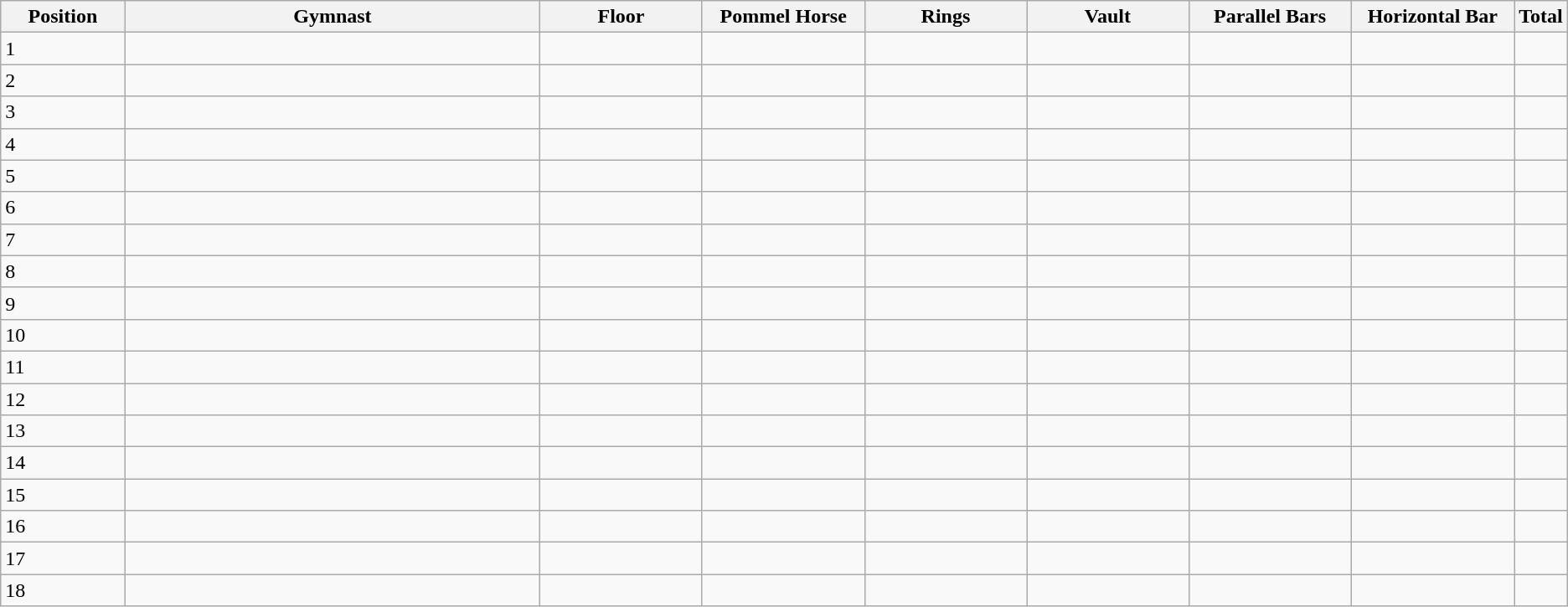<table class="wikitable sortable" style="text-align:left;">
<tr>
<th width=8%>Position</th>
<th width=27%>Gymnast</th>
<th width=10.5%>Floor</th>
<th width=10.5%>Pommel Horse</th>
<th width=10.5%>Rings</th>
<th width=10.5%>Vault</th>
<th width=10.5%>Parallel Bars</th>
<th width=10.5%>Horizontal Bar</th>
<th width=10.5%>Total</th>
</tr>
<tr>
<td>1</td>
<td align="left"></td>
<td></td>
<td></td>
<td></td>
<td></td>
<td></td>
<td></td>
<td></td>
</tr>
<tr>
<td>2</td>
<td align="left"></td>
<td></td>
<td></td>
<td></td>
<td></td>
<td></td>
<td></td>
<td></td>
</tr>
<tr>
<td>3</td>
<td align="left"></td>
<td></td>
<td></td>
<td></td>
<td></td>
<td></td>
<td></td>
<td></td>
</tr>
<tr>
<td>4</td>
<td align="left"></td>
<td></td>
<td></td>
<td></td>
<td></td>
<td></td>
<td></td>
<td></td>
</tr>
<tr>
<td>5</td>
<td align="left"></td>
<td></td>
<td></td>
<td></td>
<td></td>
<td></td>
<td></td>
<td></td>
</tr>
<tr>
<td>6</td>
<td align="left"></td>
<td></td>
<td></td>
<td></td>
<td></td>
<td></td>
<td></td>
<td></td>
</tr>
<tr>
<td>7</td>
<td align="left"></td>
<td></td>
<td></td>
<td></td>
<td></td>
<td></td>
<td></td>
<td></td>
</tr>
<tr>
<td>8</td>
<td align="left"></td>
<td></td>
<td></td>
<td></td>
<td></td>
<td></td>
<td></td>
<td></td>
</tr>
<tr>
<td>9</td>
<td align="left"></td>
<td></td>
<td></td>
<td></td>
<td></td>
<td></td>
<td></td>
<td></td>
</tr>
<tr>
<td>10</td>
<td align="left"></td>
<td></td>
<td></td>
<td></td>
<td></td>
<td></td>
<td></td>
<td></td>
</tr>
<tr>
<td>11</td>
<td align="left"></td>
<td></td>
<td></td>
<td></td>
<td></td>
<td></td>
<td></td>
<td></td>
</tr>
<tr>
<td>12</td>
<td align="left"></td>
<td></td>
<td></td>
<td></td>
<td></td>
<td></td>
<td></td>
<td></td>
</tr>
<tr>
<td>13</td>
<td align="left"></td>
<td></td>
<td></td>
<td></td>
<td></td>
<td></td>
<td></td>
<td></td>
</tr>
<tr>
<td>14</td>
<td align="left"></td>
<td></td>
<td></td>
<td></td>
<td></td>
<td></td>
<td></td>
<td></td>
</tr>
<tr>
<td>15</td>
<td align="left"></td>
<td></td>
<td></td>
<td></td>
<td></td>
<td></td>
<td></td>
<td></td>
</tr>
<tr>
<td>16</td>
<td align="left"></td>
<td></td>
<td></td>
<td></td>
<td></td>
<td></td>
<td></td>
<td></td>
</tr>
<tr>
<td>17</td>
<td align="left"></td>
<td></td>
<td></td>
<td></td>
<td></td>
<td></td>
<td></td>
<td></td>
</tr>
<tr>
<td>18</td>
<td align="left"></td>
<td></td>
<td></td>
<td></td>
<td></td>
<td></td>
<td></td>
<td></td>
</tr>
</table>
